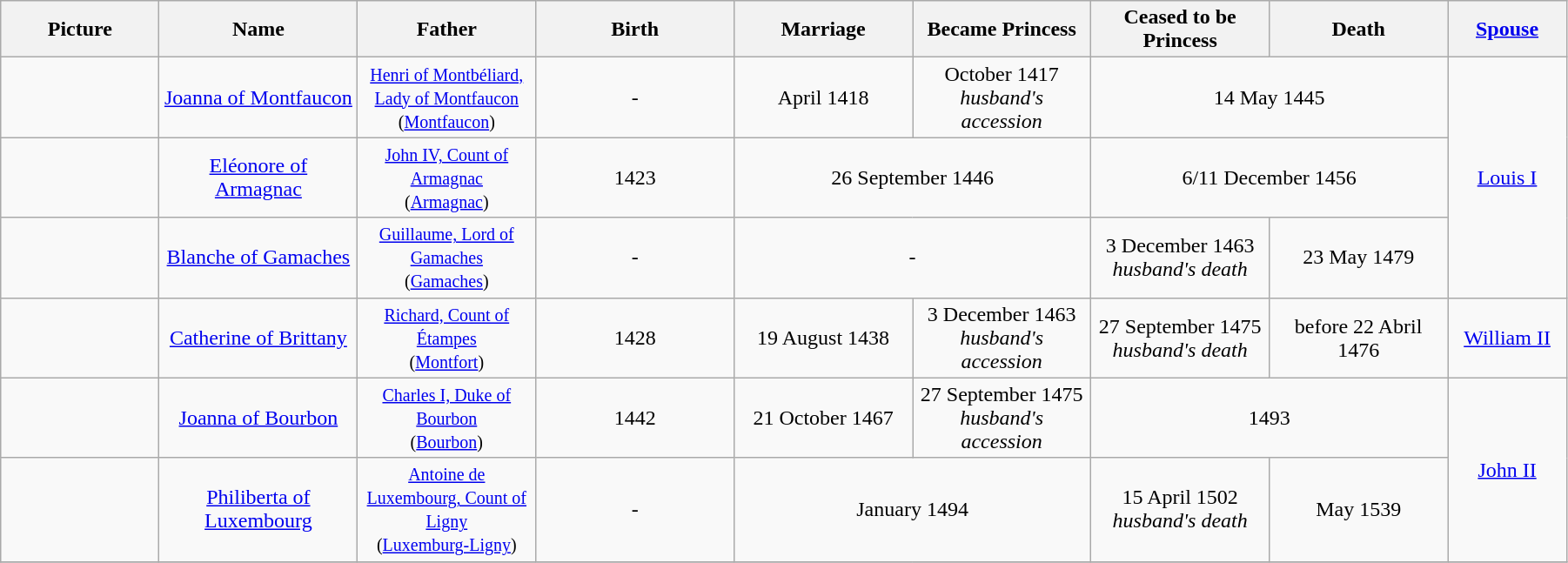<table width=95% class="wikitable">
<tr>
<th width = "8%">Picture</th>
<th width = "10%">Name</th>
<th width = "9%">Father</th>
<th width = "10%">Birth</th>
<th width = "9%">Marriage</th>
<th width = "9%">Became Princess</th>
<th width = "9%">Ceased to be Princess</th>
<th width = "9%">Death</th>
<th width = "6%"><a href='#'>Spouse</a></th>
</tr>
<tr>
<td align="center"></td>
<td align="center"><a href='#'>Joanna of Montfaucon</a></td>
<td align="center"><small><a href='#'>Henri of Montbéliard, Lady of Montfaucon</a><br>(<a href='#'>Montfaucon</a>)</small></td>
<td align="center">-</td>
<td align="center">April 1418</td>
<td align="center">October 1417<br><em>husband's accession</em></td>
<td align="center" colspan="2">14 May 1445</td>
<td align="center" rowspan="3"><a href='#'>Louis I</a></td>
</tr>
<tr>
<td align="center"></td>
<td align="center"><a href='#'>Eléonore of Armagnac</a></td>
<td align="center"><small><a href='#'>John IV, Count of Armagnac</a><br>(<a href='#'>Armagnac</a>)</small></td>
<td align="center">1423</td>
<td align="center" colspan="2">26 September 1446</td>
<td align="center" colspan="2">6/11 December 1456</td>
</tr>
<tr>
<td align="center"></td>
<td align="center"><a href='#'>Blanche of Gamaches</a></td>
<td align="center"><small><a href='#'>Guillaume, Lord of Gamaches</a><br>(<a href='#'>Gamaches</a>)</small></td>
<td align="center">-</td>
<td align="center" colspan="2">-</td>
<td align="center">3 December 1463<br><em>husband's death</em></td>
<td align="center">23 May 1479</td>
</tr>
<tr>
<td align="center"></td>
<td align="center"><a href='#'>Catherine of Brittany</a></td>
<td align="center"><small><a href='#'>Richard, Count of Étampes</a><br>(<a href='#'>Montfort</a>)</small></td>
<td align="center">1428</td>
<td align="center">19 August 1438</td>
<td align="center">3 December 1463<br><em>husband's accession</em></td>
<td align="center">27 September 1475<br><em>husband's death</em></td>
<td align="center">before 22 Abril 1476</td>
<td align="center"><a href='#'>William II</a></td>
</tr>
<tr>
<td align="center"></td>
<td align="center"><a href='#'>Joanna of Bourbon</a></td>
<td align="center"><small><a href='#'>Charles I, Duke of Bourbon</a><br>(<a href='#'>Bourbon</a>)</small></td>
<td align="center">1442</td>
<td align="center">21 October 1467</td>
<td align="center">27 September 1475<br><em>husband's accession</em></td>
<td align="center" colspan="2">1493</td>
<td align="center" rowspan="2"><a href='#'>John II</a></td>
</tr>
<tr>
<td align="center"></td>
<td align="center"><a href='#'>Philiberta of Luxembourg</a></td>
<td align="center"><small><a href='#'>Antoine de Luxembourg, Count of Ligny</a><br>(<a href='#'>Luxemburg-Ligny</a>)</small></td>
<td align="center">-</td>
<td align="center" colspan="2">January 1494</td>
<td align="center">15 April 1502<br><em>husband's death</em></td>
<td align="center">May 1539</td>
</tr>
<tr>
</tr>
</table>
